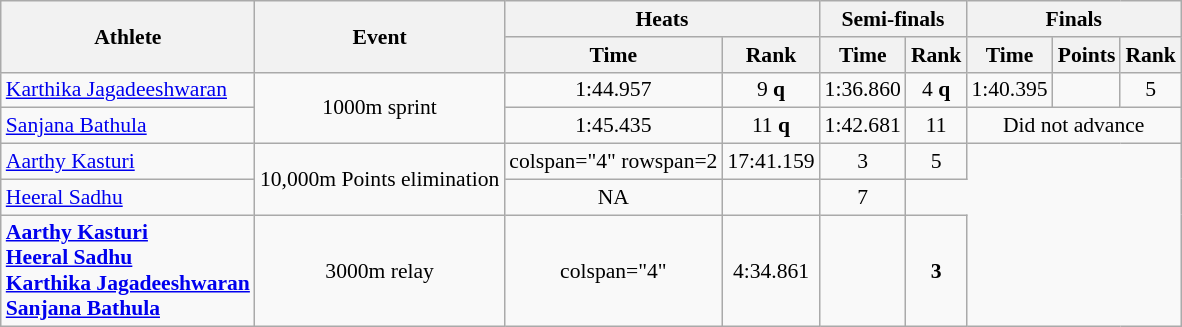<table class=wikitable style=font-size:90%;text-align:center>
<tr>
<th rowspan="2">Athlete</th>
<th rowspan="2">Event</th>
<th colspan="2">Heats</th>
<th colspan="2">Semi-finals</th>
<th colspan="3">Finals</th>
</tr>
<tr>
<th>Time</th>
<th>Rank</th>
<th>Time</th>
<th>Rank</th>
<th>Time</th>
<th>Points</th>
<th>Rank</th>
</tr>
<tr>
<td align="left"><a href='#'>Karthika Jagadeeshwaran</a></td>
<td rowspan="2">1000m sprint</td>
<td>1:44.957</td>
<td>9 <strong>q</strong></td>
<td>1:36.860</td>
<td>4 <strong>q</strong></td>
<td>1:40.395</td>
<td></td>
<td>5</td>
</tr>
<tr>
<td align="left"><a href='#'>Sanjana Bathula</a></td>
<td>1:45.435</td>
<td>11 <strong>q</strong></td>
<td>1:42.681</td>
<td>11</td>
<td colspan=3>Did not advance</td>
</tr>
<tr>
<td align="left"><a href='#'>Aarthy Kasturi</a></td>
<td rowspan="2">10,000m Points elimination</td>
<td>colspan="4" rowspan=2 </td>
<td>17:41.159</td>
<td>3</td>
<td>5</td>
</tr>
<tr>
<td align="left"><a href='#'>Heeral Sadhu</a></td>
<td>NA</td>
<td></td>
<td>7</td>
</tr>
<tr>
<td align="left"><strong><a href='#'>Aarthy Kasturi</a><br><a href='#'>Heeral Sadhu</a><br><a href='#'>Karthika Jagadeeshwaran</a><br><a href='#'>Sanjana Bathula</a></strong></td>
<td>3000m relay</td>
<td>colspan="4" </td>
<td>4:34.861</td>
<td></td>
<td><strong>3</strong></td>
</tr>
</table>
